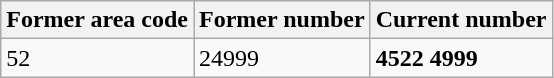<table class="wikitable">
<tr>
<th>Former area code</th>
<th>Former number</th>
<th>Current number</th>
</tr>
<tr>
<td>52</td>
<td>24999</td>
<td><strong>4522 4999</strong></td>
</tr>
</table>
